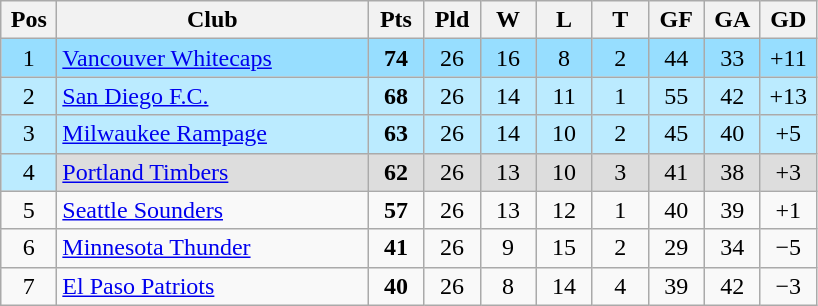<table class="wikitable" style="text-align:center">
<tr>
<th width=30>Pos</th>
<th width=200>Club</th>
<th width=30>Pts</th>
<th width=30>Pld</th>
<th width=30>W</th>
<th width=30>L</th>
<th width=30>T</th>
<th width=30>GF</th>
<th width=30>GA</th>
<th width=30>GD</th>
</tr>
<tr bgcolor=#97DEFF>
<td>1</td>
<td align="left"><a href='#'>Vancouver Whitecaps</a></td>
<td><strong>74</strong></td>
<td>26</td>
<td>16</td>
<td>8</td>
<td>2</td>
<td>44</td>
<td>33</td>
<td>+11</td>
</tr>
<tr bgcolor=#BBEBFF>
<td>2</td>
<td align="left"><a href='#'>San Diego F.C.</a></td>
<td><strong>68</strong></td>
<td>26</td>
<td>14</td>
<td>11</td>
<td>1</td>
<td>55</td>
<td>42</td>
<td>+13</td>
</tr>
<tr bgcolor=#BBEBFF>
<td>3</td>
<td align="left"><a href='#'>Milwaukee Rampage</a></td>
<td><strong>63</strong></td>
<td>26</td>
<td>14</td>
<td>10</td>
<td>2</td>
<td>45</td>
<td>40</td>
<td>+5</td>
</tr>
<tr bgcolor=#DDDDDD>
<td bgcolor=#BBEBFF>4</td>
<td align="left"><a href='#'>Portland Timbers</a></td>
<td><strong>62</strong></td>
<td>26</td>
<td>13</td>
<td>10</td>
<td>3</td>
<td>41</td>
<td>38</td>
<td>+3</td>
</tr>
<tr>
<td>5</td>
<td align="left"><a href='#'>Seattle Sounders</a></td>
<td><strong>57</strong></td>
<td>26</td>
<td>13</td>
<td>12</td>
<td>1</td>
<td>40</td>
<td>39</td>
<td>+1</td>
</tr>
<tr>
<td>6</td>
<td align="left"><a href='#'>Minnesota Thunder</a></td>
<td><strong>41</strong></td>
<td>26</td>
<td>9</td>
<td>15</td>
<td>2</td>
<td>29</td>
<td>34</td>
<td>−5</td>
</tr>
<tr>
<td>7</td>
<td align="left"><a href='#'>El Paso Patriots</a></td>
<td><strong>40</strong></td>
<td>26</td>
<td>8</td>
<td>14</td>
<td>4</td>
<td>39</td>
<td>42</td>
<td>−3</td>
</tr>
</table>
